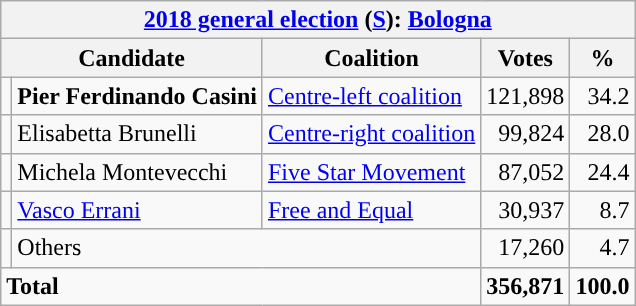<table class=wikitable style=text-align:right>
<tr>
<th colspan=5><a href='#'>2018 general election</a> (<a href='#'>S</a>): <a href='#'>Bologna</a></th>
</tr>
<tr>
<th colspan=2>Candidate</th>
<th>Coalition</th>
<th>Votes</th>
<th>%</th>
</tr>
<tr>
<td></td>
<td align=left><strong>Pier Ferdinando Casini</strong></td>
<td align=left><a href='#'>Centre-left coalition</a></td>
<td>121,898</td>
<td>34.2</td>
</tr>
<tr>
<td></td>
<td align=left>Elisabetta Brunelli</td>
<td align=left><a href='#'>Centre-right coalition</a></td>
<td>99,824</td>
<td>28.0</td>
</tr>
<tr>
<td></td>
<td align=left>Michela Montevecchi</td>
<td align=left><a href='#'>Five Star Movement</a></td>
<td>87,052</td>
<td>24.4</td>
</tr>
<tr>
<td></td>
<td align=left><a href='#'>Vasco Errani</a></td>
<td align=left><a href='#'>Free and Equal</a></td>
<td>30,937</td>
<td>8.7</td>
</tr>
<tr>
<td></td>
<td align=left colspan=2>Others</td>
<td>17,260</td>
<td>4.7</td>
</tr>
<tr>
<td align=left colspan=3><strong>Total</strong></td>
<td><strong>356,871</strong></td>
<td><strong>100.0</strong></td>
</tr>
</table>
